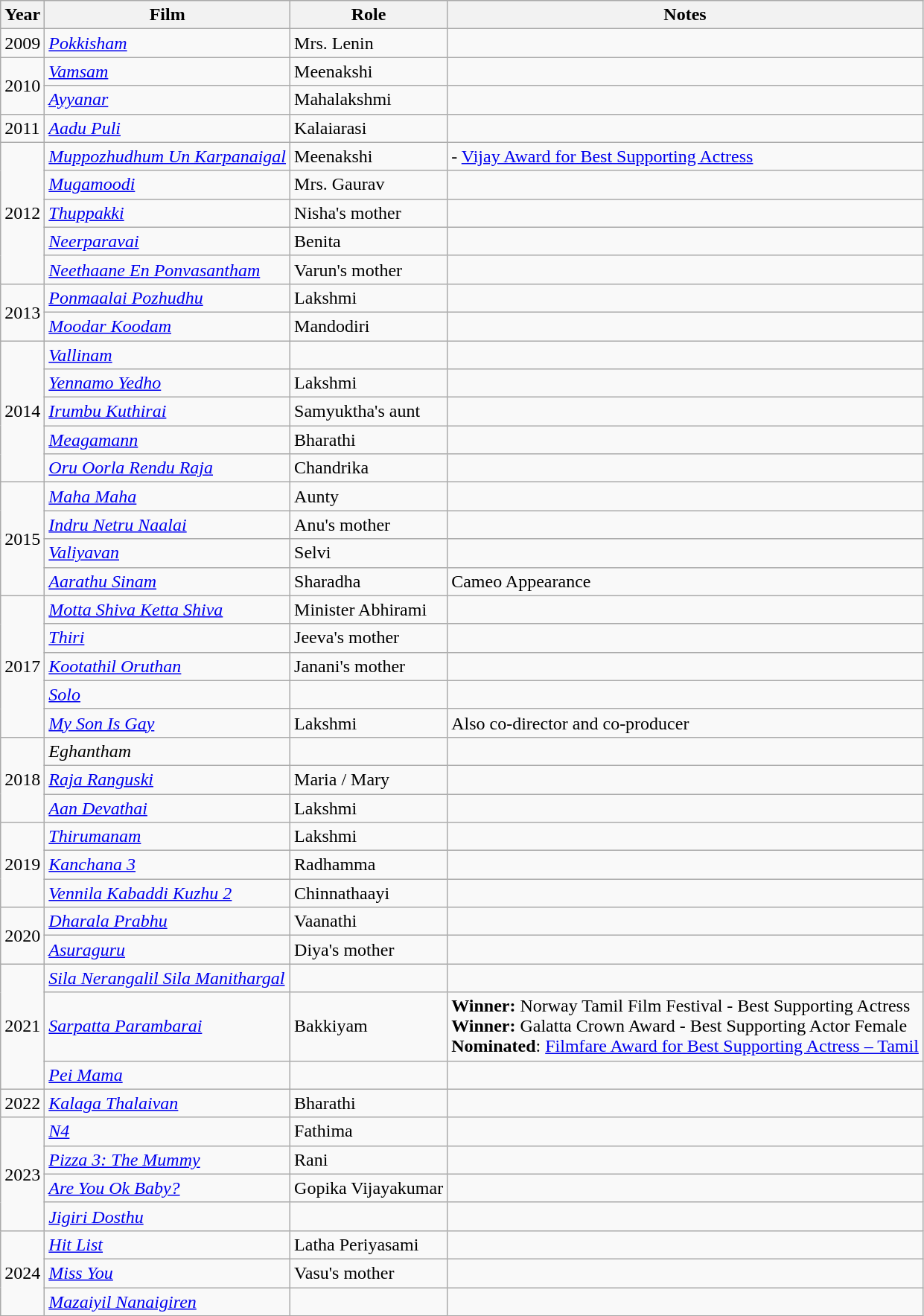<table class="wikitable sortable">
<tr>
<th>Year</th>
<th>Film</th>
<th>Role</th>
<th class="unsortable">Notes</th>
</tr>
<tr>
<td>2009</td>
<td><em><a href='#'>Pokkisham</a></em></td>
<td>Mrs. Lenin</td>
<td></td>
</tr>
<tr>
<td rowspan=2>2010</td>
<td><em><a href='#'>Vamsam</a></em></td>
<td>Meenakshi</td>
<td></td>
</tr>
<tr>
<td><em><a href='#'>Ayyanar</a></em></td>
<td>Mahalakshmi</td>
<td></td>
</tr>
<tr>
<td>2011</td>
<td><em><a href='#'>Aadu Puli</a></em></td>
<td>Kalaiarasi</td>
<td></td>
</tr>
<tr>
<td rowspan=5>2012</td>
<td><em><a href='#'>Muppozhudhum Un Karpanaigal</a></em></td>
<td>Meenakshi</td>
<td>  -  <a href='#'>Vijay Award for Best Supporting Actress</a></td>
</tr>
<tr>
<td><em><a href='#'>Mugamoodi</a></em></td>
<td>Mrs. Gaurav</td>
<td></td>
</tr>
<tr>
<td><em><a href='#'>Thuppakki</a></em></td>
<td>Nisha's mother</td>
<td></td>
</tr>
<tr>
<td><em><a href='#'>Neerparavai</a></em></td>
<td>Benita</td>
<td></td>
</tr>
<tr>
<td><em><a href='#'>Neethaane En Ponvasantham</a></em></td>
<td>Varun's mother</td>
<td></td>
</tr>
<tr>
<td rowspan=2>2013</td>
<td><em><a href='#'>Ponmaalai Pozhudhu</a></em></td>
<td>Lakshmi</td>
<td></td>
</tr>
<tr>
<td><em><a href='#'>Moodar Koodam</a></em></td>
<td>Mandodiri</td>
<td></td>
</tr>
<tr>
<td rowspan=5>2014</td>
<td><em><a href='#'>Vallinam</a></em></td>
<td></td>
<td></td>
</tr>
<tr>
<td><em><a href='#'>Yennamo Yedho</a></em></td>
<td>Lakshmi</td>
<td></td>
</tr>
<tr>
<td><em><a href='#'>Irumbu Kuthirai</a></em></td>
<td>Samyuktha's aunt</td>
<td></td>
</tr>
<tr>
<td><em><a href='#'>Meagamann</a></em></td>
<td>Bharathi</td>
<td></td>
</tr>
<tr>
<td><em><a href='#'>Oru Oorla Rendu Raja</a></em></td>
<td>Chandrika</td>
<td></td>
</tr>
<tr>
<td rowspan=4>2015</td>
<td><em><a href='#'>Maha Maha</a></em></td>
<td>Aunty</td>
<td></td>
</tr>
<tr>
<td><em><a href='#'>Indru Netru Naalai</a></em></td>
<td>Anu's mother</td>
<td></td>
</tr>
<tr>
<td><em><a href='#'>Valiyavan</a></em></td>
<td>Selvi</td>
<td></td>
</tr>
<tr>
<td><em><a href='#'>Aarathu Sinam</a></em></td>
<td>Sharadha</td>
<td>Cameo Appearance</td>
</tr>
<tr>
<td rowspan=5>2017</td>
<td><em><a href='#'>Motta Shiva Ketta Shiva</a></em></td>
<td>Minister Abhirami</td>
<td></td>
</tr>
<tr>
<td><em><a href='#'>Thiri</a></em></td>
<td>Jeeva's mother</td>
<td></td>
</tr>
<tr>
<td><em><a href='#'>Kootathil Oruthan</a></em></td>
<td>Janani's mother</td>
<td></td>
</tr>
<tr>
<td><em><a href='#'>Solo</a></em></td>
<td></td>
<td></td>
</tr>
<tr>
<td><em><a href='#'>My Son Is Gay</a></em></td>
<td>Lakshmi</td>
<td>Also co-director and co-producer</td>
</tr>
<tr>
<td rowspan=3>2018</td>
<td><em>Eghantham</em></td>
<td></td>
<td></td>
</tr>
<tr>
<td><em><a href='#'>Raja Ranguski</a></em></td>
<td>Maria / Mary</td>
<td></td>
</tr>
<tr>
<td><em><a href='#'>Aan Devathai</a></em></td>
<td>Lakshmi</td>
<td></td>
</tr>
<tr>
<td rowspan=3>2019</td>
<td><em><a href='#'>Thirumanam</a></em></td>
<td>Lakshmi</td>
<td></td>
</tr>
<tr>
<td><em><a href='#'>Kanchana 3</a></em></td>
<td>Radhamma</td>
<td></td>
</tr>
<tr>
<td><em><a href='#'>Vennila Kabaddi Kuzhu 2</a></em></td>
<td>Chinnathaayi</td>
<td></td>
</tr>
<tr>
<td rowspan="2">2020</td>
<td><em><a href='#'>Dharala Prabhu</a></em></td>
<td>Vaanathi</td>
<td></td>
</tr>
<tr>
<td><em><a href='#'>Asuraguru</a></em></td>
<td>Diya's mother</td>
<td></td>
</tr>
<tr>
<td rowspan="3">2021</td>
<td><em><a href='#'>Sila Nerangalil Sila Manithargal</a></em></td>
<td></td>
<td></td>
</tr>
<tr>
<td><em><a href='#'>Sarpatta Parambarai</a></em></td>
<td>Bakkiyam</td>
<td><strong>Winner:</strong> Norway Tamil Film Festival - Best Supporting Actress<br> <strong>Winner:</strong> Galatta Crown Award - Best Supporting Actor Female<br><strong>Nominated</strong>: <a href='#'>Filmfare Award for Best Supporting Actress – Tamil</a></td>
</tr>
<tr>
<td><em><a href='#'>Pei Mama</a></em></td>
<td></td>
<td></td>
</tr>
<tr>
<td>2022</td>
<td><em><a href='#'>Kalaga Thalaivan</a></em></td>
<td>Bharathi</td>
<td></td>
</tr>
<tr>
<td rowspan="4">2023</td>
<td><em><a href='#'>N4</a></em></td>
<td>Fathima</td>
<td></td>
</tr>
<tr>
<td><em><a href='#'>Pizza 3: The Mummy</a></em></td>
<td>Rani</td>
<td></td>
</tr>
<tr>
<td><em><a href='#'>Are You Ok Baby?</a></em></td>
<td>Gopika Vijayakumar</td>
<td></td>
</tr>
<tr>
<td><em><a href='#'>Jigiri Dosthu</a></em></td>
<td></td>
<td></td>
</tr>
<tr>
<td rowspan="3">2024</td>
<td><em><a href='#'>Hit List</a></em></td>
<td>Latha Periyasami</td>
<td></td>
</tr>
<tr>
<td><em><a href='#'>Miss You</a></em></td>
<td>Vasu's mother</td>
<td></td>
</tr>
<tr>
<td><em><a href='#'>Mazaiyil Nanaigiren</a></em></td>
<td></td>
<td></td>
</tr>
</table>
